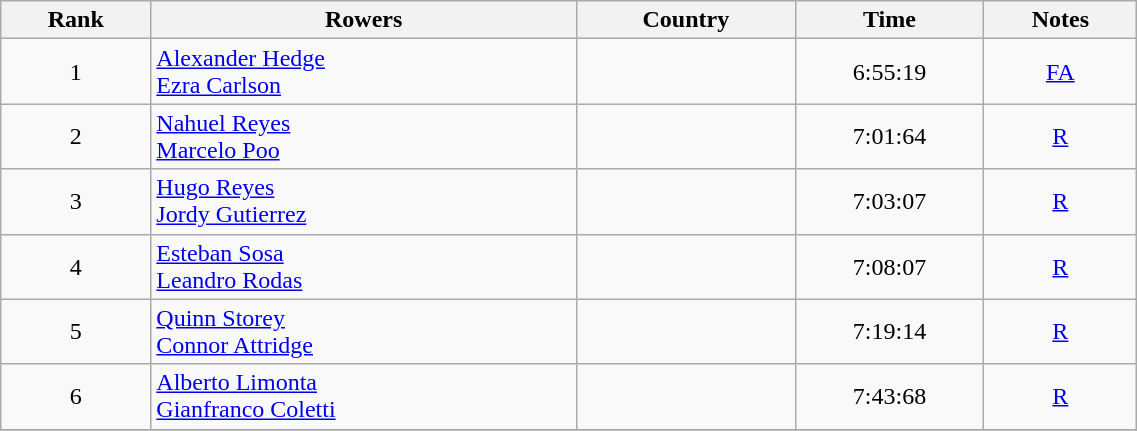<table class="wikitable" width=60% style="text-align:center">
<tr>
<th>Rank</th>
<th>Rowers</th>
<th>Country</th>
<th>Time</th>
<th>Notes</th>
</tr>
<tr>
<td>1</td>
<td align=left><a href='#'>Alexander Hedge</a><br><a href='#'>Ezra Carlson</a></td>
<td align=left></td>
<td>6:55:19</td>
<td><a href='#'>FA</a></td>
</tr>
<tr>
<td>2</td>
<td align=left><a href='#'>Nahuel Reyes</a><br><a href='#'>Marcelo Poo</a></td>
<td align=left></td>
<td>7:01:64</td>
<td><a href='#'>R</a></td>
</tr>
<tr>
<td>3</td>
<td align=left><a href='#'>Hugo Reyes</a><br><a href='#'>Jordy Gutierrez</a></td>
<td align=left></td>
<td>7:03:07</td>
<td><a href='#'>R</a></td>
</tr>
<tr>
<td>4</td>
<td align=left><a href='#'>Esteban Sosa</a><br><a href='#'>Leandro Rodas</a></td>
<td align=left></td>
<td>7:08:07</td>
<td><a href='#'>R</a></td>
</tr>
<tr>
<td>5</td>
<td align=left><a href='#'>Quinn Storey</a><br><a href='#'>Connor Attridge</a></td>
<td align=left></td>
<td>7:19:14</td>
<td><a href='#'>R</a></td>
</tr>
<tr>
<td>6</td>
<td align=left><a href='#'>Alberto Limonta</a><br><a href='#'>Gianfranco Coletti</a></td>
<td align=left></td>
<td>7:43:68</td>
<td><a href='#'>R</a></td>
</tr>
<tr>
</tr>
</table>
